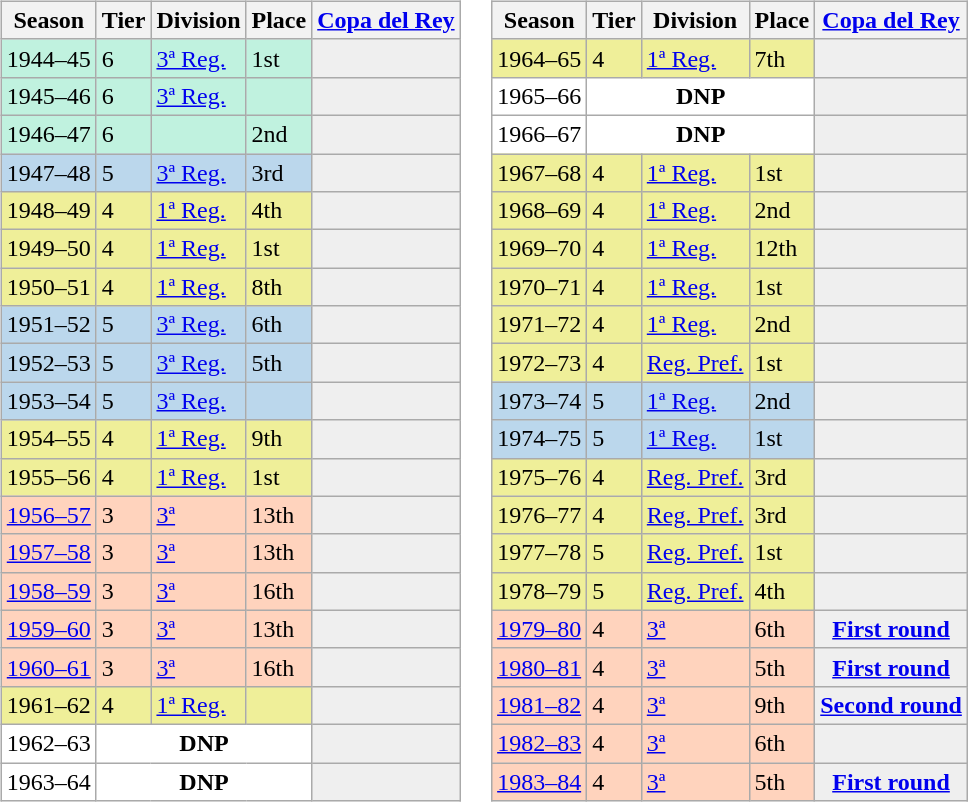<table>
<tr>
<td valign="top" width=0%><br><table class="wikitable">
<tr style="background:#f0f6fa;">
<th>Season</th>
<th>Tier</th>
<th>Division</th>
<th>Place</th>
<th><a href='#'>Copa del Rey</a></th>
</tr>
<tr>
<td style="background:#C0F2DF;">1944–45</td>
<td style="background:#C0F2DF;">6</td>
<td style="background:#C0F2DF;"><a href='#'>3ª Reg.</a></td>
<td style="background:#C0F2DF;">1st</td>
<th style="background:#efefef;"></th>
</tr>
<tr>
<td style="background:#C0F2DF;">1945–46</td>
<td style="background:#C0F2DF;">6</td>
<td style="background:#C0F2DF;"><a href='#'>3ª Reg.</a></td>
<td style="background:#C0F2DF;"></td>
<th style="background:#efefef;"></th>
</tr>
<tr>
<td style="background:#C0F2DF;">1946–47</td>
<td style="background:#C0F2DF;">6</td>
<td style="background:#C0F2DF;"></td>
<td style="background:#C0F2DF;">2nd</td>
<th style="background:#efefef;"></th>
</tr>
<tr>
<td style="background:#BBD7EC;">1947–48</td>
<td style="background:#BBD7EC;">5</td>
<td style="background:#BBD7EC;"><a href='#'>3ª Reg.</a></td>
<td style="background:#BBD7EC;">3rd</td>
<th style="background:#efefef;"></th>
</tr>
<tr>
<td style="background:#EFEF99;">1948–49</td>
<td style="background:#EFEF99;">4</td>
<td style="background:#EFEF99;"><a href='#'>1ª Reg.</a></td>
<td style="background:#EFEF99;">4th</td>
<th style="background:#efefef;"></th>
</tr>
<tr>
<td style="background:#EFEF99;">1949–50</td>
<td style="background:#EFEF99;">4</td>
<td style="background:#EFEF99;"><a href='#'>1ª Reg.</a></td>
<td style="background:#EFEF99;">1st</td>
<th style="background:#efefef;"></th>
</tr>
<tr>
<td style="background:#EFEF99;">1950–51</td>
<td style="background:#EFEF99;">4</td>
<td style="background:#EFEF99;"><a href='#'>1ª Reg.</a></td>
<td style="background:#EFEF99;">8th</td>
<th style="background:#efefef;"></th>
</tr>
<tr>
<td style="background:#BBD7EC;">1951–52</td>
<td style="background:#BBD7EC;">5</td>
<td style="background:#BBD7EC;"><a href='#'>3ª Reg.</a></td>
<td style="background:#BBD7EC;">6th</td>
<th style="background:#efefef;"></th>
</tr>
<tr>
<td style="background:#BBD7EC;">1952–53</td>
<td style="background:#BBD7EC;">5</td>
<td style="background:#BBD7EC;"><a href='#'>3ª Reg.</a></td>
<td style="background:#BBD7EC;">5th</td>
<th style="background:#efefef;"></th>
</tr>
<tr>
<td style="background:#BBD7EC;">1953–54</td>
<td style="background:#BBD7EC;">5</td>
<td style="background:#BBD7EC;"><a href='#'>3ª Reg.</a></td>
<td style="background:#BBD7EC;"></td>
<th style="background:#efefef;"></th>
</tr>
<tr>
<td style="background:#EFEF99;">1954–55</td>
<td style="background:#EFEF99;">4</td>
<td style="background:#EFEF99;"><a href='#'>1ª Reg.</a></td>
<td style="background:#EFEF99;">9th</td>
<th style="background:#efefef;"></th>
</tr>
<tr>
<td style="background:#EFEF99;">1955–56</td>
<td style="background:#EFEF99;">4</td>
<td style="background:#EFEF99;"><a href='#'>1ª Reg.</a></td>
<td style="background:#EFEF99;">1st</td>
<th style="background:#efefef;"></th>
</tr>
<tr>
<td style="background:#FFD3BD;"><a href='#'>1956–57</a></td>
<td style="background:#FFD3BD;">3</td>
<td style="background:#FFD3BD;"><a href='#'>3ª</a></td>
<td style="background:#FFD3BD;">13th</td>
<th style="background:#efefef;"></th>
</tr>
<tr>
<td style="background:#FFD3BD;"><a href='#'>1957–58</a></td>
<td style="background:#FFD3BD;">3</td>
<td style="background:#FFD3BD;"><a href='#'>3ª</a></td>
<td style="background:#FFD3BD;">13th</td>
<th style="background:#efefef;"></th>
</tr>
<tr>
<td style="background:#FFD3BD;"><a href='#'>1958–59</a></td>
<td style="background:#FFD3BD;">3</td>
<td style="background:#FFD3BD;"><a href='#'>3ª</a></td>
<td style="background:#FFD3BD;">16th</td>
<th style="background:#efefef;"></th>
</tr>
<tr>
<td style="background:#FFD3BD;"><a href='#'>1959–60</a></td>
<td style="background:#FFD3BD;">3</td>
<td style="background:#FFD3BD;"><a href='#'>3ª</a></td>
<td style="background:#FFD3BD;">13th</td>
<th style="background:#efefef;"></th>
</tr>
<tr>
<td style="background:#FFD3BD;"><a href='#'>1960–61</a></td>
<td style="background:#FFD3BD;">3</td>
<td style="background:#FFD3BD;"><a href='#'>3ª</a></td>
<td style="background:#FFD3BD;">16th</td>
<th style="background:#efefef;"></th>
</tr>
<tr>
<td style="background:#EFEF99;">1961–62</td>
<td style="background:#EFEF99;">4</td>
<td style="background:#EFEF99;"><a href='#'>1ª Reg.</a></td>
<td style="background:#EFEF99;"></td>
<th style="background:#efefef;"></th>
</tr>
<tr>
<td style="background:#FFFFFF;">1962–63</td>
<th style="background:#FFFFFF;" colspan="3">DNP</th>
<th style="background:#efefef;"></th>
</tr>
<tr>
<td style="background:#FFFFFF;">1963–64</td>
<th style="background:#FFFFFF;" colspan="3">DNP</th>
<th style="background:#efefef;"></th>
</tr>
</table>
</td>
<td valign="top" width=0%><br><table class="wikitable">
<tr style="background:#f0f6fa;">
<th>Season</th>
<th>Tier</th>
<th>Division</th>
<th>Place</th>
<th><a href='#'>Copa del Rey</a></th>
</tr>
<tr>
<td style="background:#EFEF99;">1964–65</td>
<td style="background:#EFEF99;">4</td>
<td style="background:#EFEF99;"><a href='#'>1ª Reg.</a></td>
<td style="background:#EFEF99;">7th</td>
<th style="background:#efefef;"></th>
</tr>
<tr>
<td style="background:#FFFFFF;">1965–66</td>
<th style="background:#FFFFFF;" colspan="3">DNP</th>
<th style="background:#efefef;"></th>
</tr>
<tr>
<td style="background:#FFFFFF;">1966–67</td>
<th style="background:#FFFFFF;" colspan="3">DNP</th>
<th style="background:#efefef;"></th>
</tr>
<tr>
<td style="background:#EFEF99;">1967–68</td>
<td style="background:#EFEF99;">4</td>
<td style="background:#EFEF99;"><a href='#'>1ª Reg.</a></td>
<td style="background:#EFEF99;">1st</td>
<th style="background:#efefef;"></th>
</tr>
<tr>
<td style="background:#EFEF99;">1968–69</td>
<td style="background:#EFEF99;">4</td>
<td style="background:#EFEF99;"><a href='#'>1ª Reg.</a></td>
<td style="background:#EFEF99;">2nd</td>
<th style="background:#efefef;"></th>
</tr>
<tr>
<td style="background:#EFEF99;">1969–70</td>
<td style="background:#EFEF99;">4</td>
<td style="background:#EFEF99;"><a href='#'>1ª Reg.</a></td>
<td style="background:#EFEF99;">12th</td>
<th style="background:#efefef;"></th>
</tr>
<tr>
<td style="background:#EFEF99;">1970–71</td>
<td style="background:#EFEF99;">4</td>
<td style="background:#EFEF99;"><a href='#'>1ª Reg.</a></td>
<td style="background:#EFEF99;">1st</td>
<th style="background:#efefef;"></th>
</tr>
<tr>
<td style="background:#EFEF99;">1971–72</td>
<td style="background:#EFEF99;">4</td>
<td style="background:#EFEF99;"><a href='#'>1ª Reg.</a></td>
<td style="background:#EFEF99;">2nd</td>
<th style="background:#efefef;"></th>
</tr>
<tr>
<td style="background:#EFEF99;">1972–73</td>
<td style="background:#EFEF99;">4</td>
<td style="background:#EFEF99;"><a href='#'>Reg. Pref.</a></td>
<td style="background:#EFEF99;">1st</td>
<th style="background:#efefef;"></th>
</tr>
<tr>
<td style="background:#BBD7EC;">1973–74</td>
<td style="background:#BBD7EC;">5</td>
<td style="background:#BBD7EC;"><a href='#'>1ª Reg.</a></td>
<td style="background:#BBD7EC;">2nd</td>
<th style="background:#efefef;"></th>
</tr>
<tr>
<td style="background:#BBD7EC;">1974–75</td>
<td style="background:#BBD7EC;">5</td>
<td style="background:#BBD7EC;"><a href='#'>1ª Reg.</a></td>
<td style="background:#BBD7EC;">1st</td>
<th style="background:#efefef;"></th>
</tr>
<tr>
<td style="background:#EFEF99;">1975–76</td>
<td style="background:#EFEF99;">4</td>
<td style="background:#EFEF99;"><a href='#'>Reg. Pref.</a></td>
<td style="background:#EFEF99;">3rd</td>
<th style="background:#efefef;"></th>
</tr>
<tr>
<td style="background:#EFEF99;">1976–77</td>
<td style="background:#EFEF99;">4</td>
<td style="background:#EFEF99;"><a href='#'>Reg. Pref.</a></td>
<td style="background:#EFEF99;">3rd</td>
<th style="background:#efefef;"></th>
</tr>
<tr>
<td style="background:#EFEF99;">1977–78</td>
<td style="background:#EFEF99;">5</td>
<td style="background:#EFEF99;"><a href='#'>Reg. Pref.</a></td>
<td style="background:#EFEF99;">1st</td>
<th style="background:#efefef;"></th>
</tr>
<tr>
<td style="background:#EFEF99;">1978–79</td>
<td style="background:#EFEF99;">5</td>
<td style="background:#EFEF99;"><a href='#'>Reg. Pref.</a></td>
<td style="background:#EFEF99;">4th</td>
<th style="background:#efefef;"></th>
</tr>
<tr>
<td style="background:#FFD3BD;"><a href='#'>1979–80</a></td>
<td style="background:#FFD3BD;">4</td>
<td style="background:#FFD3BD;"><a href='#'>3ª</a></td>
<td style="background:#FFD3BD;">6th</td>
<th style="background:#efefef;"><a href='#'>First round</a></th>
</tr>
<tr>
<td style="background:#FFD3BD;"><a href='#'>1980–81</a></td>
<td style="background:#FFD3BD;">4</td>
<td style="background:#FFD3BD;"><a href='#'>3ª</a></td>
<td style="background:#FFD3BD;">5th</td>
<th style="background:#efefef;"><a href='#'>First round</a></th>
</tr>
<tr>
<td style="background:#FFD3BD;"><a href='#'>1981–82</a></td>
<td style="background:#FFD3BD;">4</td>
<td style="background:#FFD3BD;"><a href='#'>3ª</a></td>
<td style="background:#FFD3BD;">9th</td>
<th style="background:#efefef;"><a href='#'>Second round</a></th>
</tr>
<tr>
<td style="background:#FFD3BD;"><a href='#'>1982–83</a></td>
<td style="background:#FFD3BD;">4</td>
<td style="background:#FFD3BD;"><a href='#'>3ª</a></td>
<td style="background:#FFD3BD;">6th</td>
<th style="background:#efefef;"></th>
</tr>
<tr>
<td style="background:#FFD3BD;"><a href='#'>1983–84</a></td>
<td style="background:#FFD3BD;">4</td>
<td style="background:#FFD3BD;"><a href='#'>3ª</a></td>
<td style="background:#FFD3BD;">5th</td>
<th style="background:#efefef;"><a href='#'>First round</a></th>
</tr>
</table>
</td>
</tr>
</table>
